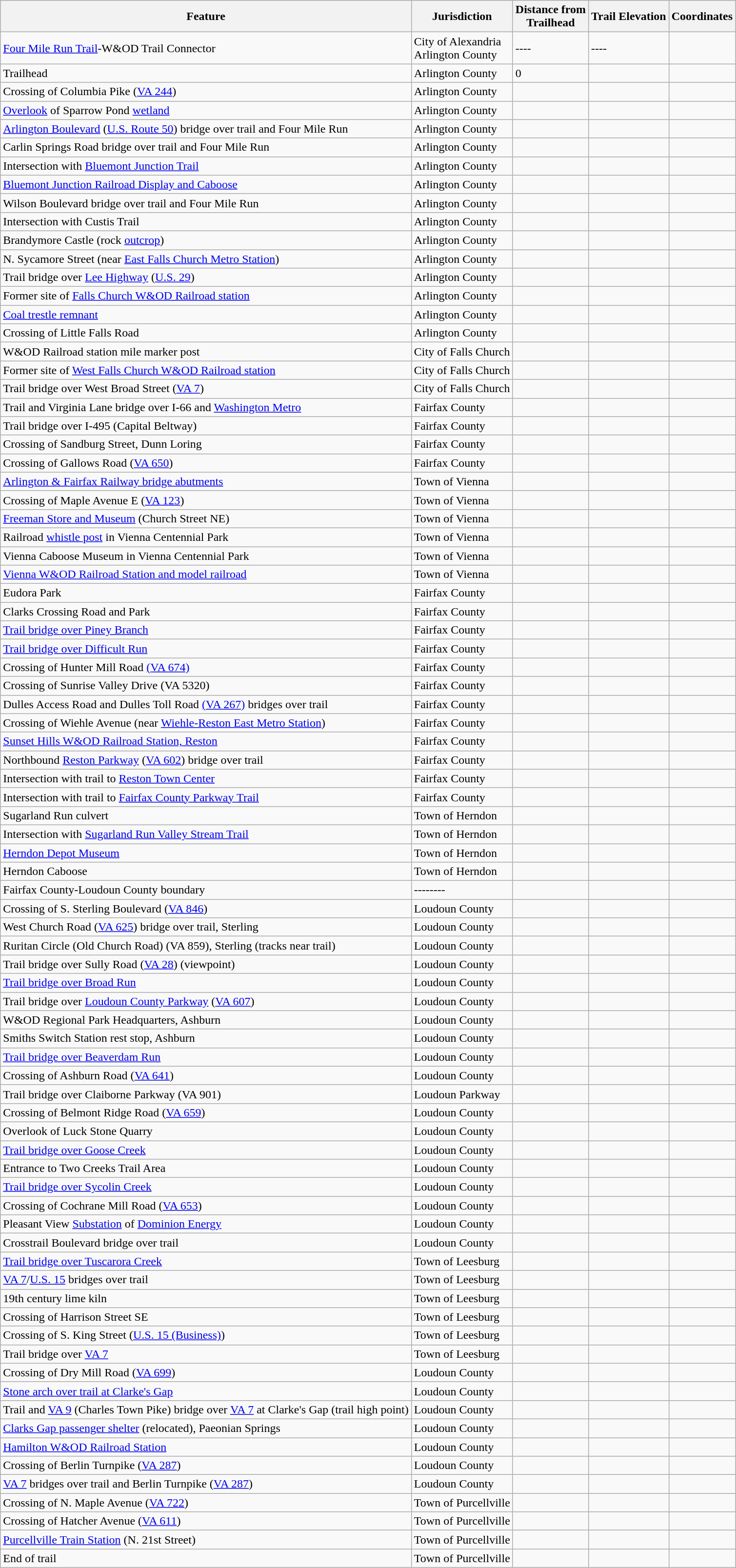<table class="wikitable">
<tr>
<th>Feature</th>
<th>Jurisdiction</th>
<th>Distance from<br>Trailhead</th>
<th>Trail Elevation</th>
<th>Coordinates</th>
</tr>
<tr>
<td><a href='#'>Four Mile Run Trail</a>-W&OD Trail Connector</td>
<td>City of Alexandria<br>Arlington County</td>
<td>----</td>
<td>----</td>
<td></td>
</tr>
<tr>
<td>Trailhead</td>
<td>Arlington County</td>
<td>0</td>
<td></td>
<td></td>
</tr>
<tr>
<td>Crossing of Columbia Pike (<a href='#'>VA 244</a>)</td>
<td>Arlington County</td>
<td></td>
<td></td>
<td></td>
</tr>
<tr>
<td><a href='#'>Overlook</a> of Sparrow Pond <a href='#'>wetland</a></td>
<td>Arlington County</td>
<td></td>
<td></td>
<td></td>
</tr>
<tr>
<td><a href='#'>Arlington Boulevard</a> (<a href='#'>U.S. Route 50</a>) bridge over trail and Four Mile Run</td>
<td>Arlington County</td>
<td></td>
<td></td>
<td></td>
</tr>
<tr>
<td>Carlin Springs Road bridge over trail and Four Mile Run</td>
<td>Arlington County</td>
<td></td>
<td></td>
<td></td>
</tr>
<tr>
<td>Intersection with <a href='#'>Bluemont Junction Trail</a></td>
<td>Arlington County</td>
<td></td>
<td></td>
<td></td>
</tr>
<tr>
<td><a href='#'>Bluemont Junction Railroad Display and Caboose</a></td>
<td>Arlington County</td>
<td></td>
<td></td>
<td></td>
</tr>
<tr>
<td>Wilson Boulevard bridge over trail and Four Mile Run</td>
<td>Arlington County</td>
<td></td>
<td></td>
<td></td>
</tr>
<tr>
<td>Intersection with Custis Trail</td>
<td>Arlington County</td>
<td></td>
<td></td>
<td></td>
</tr>
<tr>
<td>Brandymore Castle (rock <a href='#'>outcrop</a>)</td>
<td>Arlington County</td>
<td></td>
<td></td>
<td></td>
</tr>
<tr>
<td>N. Sycamore Street (near <a href='#'>East Falls Church Metro Station</a>)</td>
<td>Arlington County</td>
<td></td>
<td></td>
<td></td>
</tr>
<tr>
<td>Trail bridge over <a href='#'>Lee Highway</a> (<a href='#'>U.S. 29</a>)</td>
<td>Arlington County</td>
<td></td>
<td></td>
<td></td>
</tr>
<tr>
<td>Former site of <a href='#'>Falls Church W&OD Railroad station</a></td>
<td>Arlington County</td>
<td></td>
<td></td>
<td></td>
</tr>
<tr>
<td><a href='#'>Coal trestle remnant</a></td>
<td>Arlington County</td>
<td></td>
<td></td>
<td></td>
</tr>
<tr>
<td>Crossing of Little Falls Road</td>
<td>Arlington County</td>
<td></td>
<td></td>
<td></td>
</tr>
<tr>
<td>W&OD Railroad station mile marker post</td>
<td>City of Falls Church</td>
<td></td>
<td></td>
<td></td>
</tr>
<tr>
<td>Former site of <a href='#'>West Falls Church W&OD Railroad station</a></td>
<td>City of Falls Church</td>
<td></td>
<td></td>
<td></td>
</tr>
<tr>
<td>Trail bridge over West Broad Street (<a href='#'>VA 7</a>)</td>
<td>City of Falls Church</td>
<td></td>
<td></td>
<td></td>
</tr>
<tr>
<td>Trail and Virginia Lane bridge over I-66 and <a href='#'>Washington Metro</a></td>
<td>Fairfax County</td>
<td></td>
<td></td>
<td></td>
</tr>
<tr>
<td>Trail bridge over I-495 (Capital Beltway)</td>
<td>Fairfax County</td>
<td></td>
<td></td>
<td></td>
</tr>
<tr>
<td>Crossing of Sandburg Street, Dunn Loring</td>
<td>Fairfax County</td>
<td></td>
<td></td>
<td></td>
</tr>
<tr>
<td>Crossing of Gallows Road (<a href='#'>VA 650</a>)</td>
<td>Fairfax County</td>
<td></td>
<td></td>
<td></td>
</tr>
<tr>
<td><a href='#'>Arlington & Fairfax Railway bridge abutments</a></td>
<td>Town of Vienna</td>
<td></td>
<td></td>
<td></td>
</tr>
<tr>
<td>Crossing of Maple Avenue E (<a href='#'>VA 123</a>)</td>
<td>Town of Vienna</td>
<td></td>
<td></td>
<td></td>
</tr>
<tr>
<td><a href='#'>Freeman Store and Museum</a> (Church Street NE)</td>
<td>Town of Vienna</td>
<td></td>
<td></td>
<td></td>
</tr>
<tr>
<td>Railroad <a href='#'>whistle post</a> in Vienna Centennial Park</td>
<td>Town of Vienna</td>
<td></td>
<td></td>
<td></td>
</tr>
<tr>
<td>Vienna Caboose Museum in Vienna Centennial Park</td>
<td>Town of Vienna</td>
<td></td>
<td></td>
<td></td>
</tr>
<tr>
<td><a href='#'>Vienna W&OD Railroad Station and model railroad</a></td>
<td>Town of Vienna</td>
<td></td>
<td></td>
<td></td>
</tr>
<tr>
<td>Eudora Park</td>
<td>Fairfax County</td>
<td></td>
<td></td>
<td></td>
</tr>
<tr>
<td>Clarks Crossing Road and Park</td>
<td>Fairfax County</td>
<td></td>
<td></td>
<td></td>
</tr>
<tr>
<td><a href='#'>Trail bridge over Piney Branch</a></td>
<td>Fairfax County</td>
<td></td>
<td></td>
<td></td>
</tr>
<tr>
<td><a href='#'>Trail bridge over Difficult Run</a></td>
<td>Fairfax County</td>
<td></td>
<td></td>
<td></td>
</tr>
<tr>
<td>Crossing of Hunter Mill Road <a href='#'>(VA 674)</a></td>
<td>Fairfax County</td>
<td></td>
<td></td>
<td></td>
</tr>
<tr>
<td>Crossing of Sunrise Valley Drive (VA 5320)</td>
<td>Fairfax County</td>
<td></td>
<td></td>
<td></td>
</tr>
<tr>
<td>Dulles Access Road and Dulles Toll Road <a href='#'>(VA 267)</a> bridges over trail</td>
<td>Fairfax County</td>
<td></td>
<td></td>
<td></td>
</tr>
<tr>
<td>Crossing of Wiehle Avenue (near <a href='#'>Wiehle-Reston East Metro Station</a>)</td>
<td>Fairfax County</td>
<td></td>
<td></td>
<td></td>
</tr>
<tr>
<td><a href='#'>Sunset Hills W&OD Railroad Station, Reston</a></td>
<td>Fairfax County</td>
<td></td>
<td></td>
<td></td>
</tr>
<tr>
<td>Northbound <a href='#'>Reston Parkway</a> (<a href='#'>VA 602</a>) bridge over trail</td>
<td>Fairfax County</td>
<td></td>
<td></td>
<td></td>
</tr>
<tr>
<td>Intersection with trail to <a href='#'>Reston Town Center</a></td>
<td>Fairfax County</td>
<td></td>
<td></td>
<td></td>
</tr>
<tr>
<td>Intersection with trail to <a href='#'>Fairfax County Parkway Trail</a></td>
<td>Fairfax County</td>
<td></td>
<td></td>
<td></td>
</tr>
<tr>
<td>Sugarland Run culvert</td>
<td>Town of Herndon</td>
<td></td>
<td></td>
<td></td>
</tr>
<tr>
<td>Intersection with <a href='#'>Sugarland Run Valley Stream Trail</a></td>
<td>Town of Herndon</td>
<td></td>
<td></td>
<td></td>
</tr>
<tr>
<td><a href='#'>Herndon Depot Museum</a></td>
<td>Town of Herndon</td>
<td></td>
<td></td>
<td></td>
</tr>
<tr>
<td>Herndon Caboose</td>
<td>Town of Herndon</td>
<td></td>
<td></td>
<td></td>
</tr>
<tr>
<td>Fairfax County-Loudoun County boundary</td>
<td>--------</td>
<td></td>
<td></td>
<td></td>
</tr>
<tr>
<td>Crossing of S. Sterling Boulevard (<a href='#'>VA 846</a>)</td>
<td>Loudoun County</td>
<td></td>
<td></td>
<td></td>
</tr>
<tr>
<td>West Church Road (<a href='#'>VA 625</a>) bridge over trail, Sterling</td>
<td>Loudoun County</td>
<td></td>
<td></td>
<td></td>
</tr>
<tr>
<td>Ruritan Circle (Old Church Road) (VA 859), Sterling (tracks near trail)</td>
<td>Loudoun County</td>
<td></td>
<td></td>
<td></td>
</tr>
<tr>
<td>Trail bridge over Sully Road (<a href='#'>VA 28</a>) (viewpoint)</td>
<td>Loudoun County</td>
<td></td>
<td></td>
<td></td>
</tr>
<tr>
<td><a href='#'>Trail bridge over Broad Run</a></td>
<td>Loudoun County</td>
<td></td>
<td></td>
<td></td>
</tr>
<tr>
<td>Trail bridge over <a href='#'>Loudoun County Parkway</a> (<a href='#'>VA 607</a>)</td>
<td>Loudoun County</td>
<td></td>
<td></td>
<td></td>
</tr>
<tr>
<td>W&OD Regional Park Headquarters, Ashburn</td>
<td>Loudoun County</td>
<td></td>
<td></td>
<td></td>
</tr>
<tr>
<td>Smiths Switch Station rest stop, Ashburn</td>
<td>Loudoun County</td>
<td></td>
<td></td>
<td></td>
</tr>
<tr>
<td><a href='#'>Trail bridge over Beaverdam Run</a></td>
<td>Loudoun County</td>
<td></td>
<td></td>
<td></td>
</tr>
<tr>
<td>Crossing of Ashburn Road (<a href='#'>VA 641</a>)</td>
<td>Loudoun County</td>
<td></td>
<td></td>
<td></td>
</tr>
<tr>
<td>Trail bridge over Claiborne Parkway (VA 901)</td>
<td>Loudoun Parkway</td>
<td></td>
<td></td>
<td></td>
</tr>
<tr>
<td>Crossing of Belmont Ridge Road (<a href='#'>VA 659</a>)</td>
<td>Loudoun County</td>
<td></td>
<td></td>
<td></td>
</tr>
<tr>
<td>Overlook of Luck Stone Quarry</td>
<td>Loudoun County</td>
<td></td>
<td></td>
<td></td>
</tr>
<tr>
<td><a href='#'>Trail bridge over Goose Creek</a></td>
<td>Loudoun County</td>
<td></td>
<td></td>
<td></td>
</tr>
<tr>
<td>Entrance to Two Creeks Trail Area</td>
<td>Loudoun County</td>
<td></td>
<td></td>
<td></td>
</tr>
<tr>
<td><a href='#'>Trail bridge over Sycolin Creek</a></td>
<td>Loudoun County</td>
<td></td>
<td></td>
<td></td>
</tr>
<tr>
<td>Crossing of Cochrane Mill Road (<a href='#'>VA 653</a>)</td>
<td>Loudoun County</td>
<td></td>
<td></td>
<td></td>
</tr>
<tr>
<td>Pleasant View <a href='#'>Substation</a> of <a href='#'>Dominion Energy</a></td>
<td>Loudoun County</td>
<td></td>
<td></td>
<td></td>
</tr>
<tr>
<td>Crosstrail Boulevard bridge over trail</td>
<td>Loudoun County</td>
<td></td>
<td></td>
<td></td>
</tr>
<tr>
<td><a href='#'>Trail bridge over Tuscarora Creek</a></td>
<td>Town of Leesburg</td>
<td></td>
<td></td>
<td></td>
</tr>
<tr>
<td><a href='#'>VA 7</a>/<a href='#'>U.S. 15</a> bridges over trail</td>
<td>Town of Leesburg</td>
<td></td>
<td></td>
<td></td>
</tr>
<tr>
<td>19th century lime kiln</td>
<td>Town of Leesburg</td>
<td></td>
<td></td>
<td></td>
</tr>
<tr>
<td>Crossing of Harrison Street SE</td>
<td>Town of Leesburg</td>
<td></td>
<td></td>
<td></td>
</tr>
<tr>
<td>Crossing of S. King Street (<a href='#'>U.S. 15 (Business)</a>)</td>
<td>Town of Leesburg</td>
<td></td>
<td></td>
<td></td>
</tr>
<tr>
<td>Trail bridge over <a href='#'>VA 7</a></td>
<td>Town of Leesburg</td>
<td></td>
<td></td>
<td></td>
</tr>
<tr>
<td>Crossing of Dry Mill Road (<a href='#'>VA 699</a>)</td>
<td>Loudoun County</td>
<td></td>
<td></td>
<td></td>
</tr>
<tr>
<td><a href='#'>Stone arch over trail at Clarke's Gap</a></td>
<td>Loudoun County</td>
<td></td>
<td></td>
<td></td>
</tr>
<tr>
<td>Trail and <a href='#'>VA 9</a> (Charles Town Pike) bridge over <a href='#'>VA 7</a> at Clarke's Gap (trail high point)</td>
<td>Loudoun County</td>
<td></td>
<td></td>
<td></td>
</tr>
<tr>
<td><a href='#'>Clarks Gap passenger shelter</a> (relocated), Paeonian Springs</td>
<td>Loudoun County</td>
<td></td>
<td></td>
<td></td>
</tr>
<tr>
<td><a href='#'>Hamilton W&OD Railroad Station</a></td>
<td>Loudoun County</td>
<td></td>
<td></td>
<td></td>
</tr>
<tr>
<td>Crossing of Berlin Turnpike (<a href='#'>VA 287</a>)</td>
<td>Loudoun County</td>
<td></td>
<td></td>
<td></td>
</tr>
<tr>
<td><a href='#'>VA 7</a> bridges over trail and Berlin Turnpike (<a href='#'>VA 287</a>)</td>
<td>Loudoun County</td>
<td></td>
<td></td>
<td></td>
</tr>
<tr>
<td>Crossing of N. Maple Avenue (<a href='#'>VA 722</a>)</td>
<td>Town of Purcellville</td>
<td></td>
<td></td>
<td></td>
</tr>
<tr>
<td>Crossing of Hatcher Avenue (<a href='#'>VA 611</a>)</td>
<td>Town of Purcellville</td>
<td></td>
<td></td>
<td></td>
</tr>
<tr>
<td><a href='#'>Purcellville Train Station</a> (N. 21st Street)</td>
<td>Town of Purcellville</td>
<td></td>
<td></td>
<td></td>
</tr>
<tr>
<td>End of trail</td>
<td>Town of Purcellville</td>
<td></td>
<td></td>
<td></td>
</tr>
</table>
